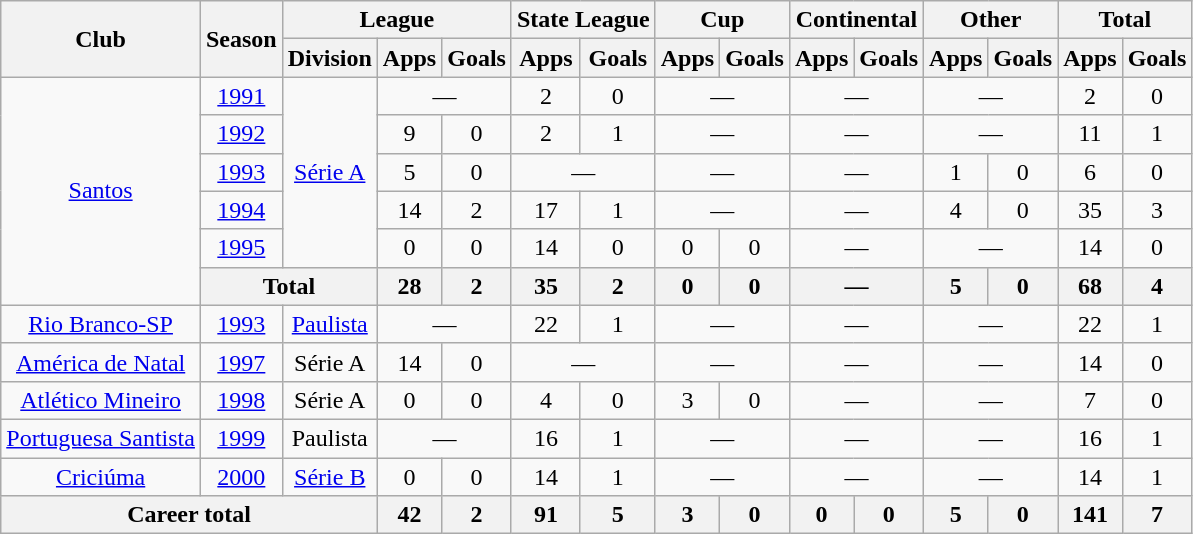<table class="wikitable" style="text-align: center;">
<tr>
<th rowspan="2">Club</th>
<th rowspan="2">Season</th>
<th colspan="3">League</th>
<th colspan="2">State League</th>
<th colspan="2">Cup</th>
<th colspan="2">Continental</th>
<th colspan="2">Other</th>
<th colspan="2">Total</th>
</tr>
<tr>
<th>Division</th>
<th>Apps</th>
<th>Goals</th>
<th>Apps</th>
<th>Goals</th>
<th>Apps</th>
<th>Goals</th>
<th>Apps</th>
<th>Goals</th>
<th>Apps</th>
<th>Goals</th>
<th>Apps</th>
<th>Goals</th>
</tr>
<tr>
<td rowspan="6" valign="center"><a href='#'>Santos</a></td>
<td><a href='#'>1991</a></td>
<td rowspan="5"><a href='#'>Série A</a></td>
<td colspan="2">—</td>
<td>2</td>
<td>0</td>
<td colspan="2">—</td>
<td colspan="2">—</td>
<td colspan="2">—</td>
<td>2</td>
<td>0</td>
</tr>
<tr>
<td><a href='#'>1992</a></td>
<td>9</td>
<td>0</td>
<td>2</td>
<td>1</td>
<td colspan="2">—</td>
<td colspan="2">—</td>
<td colspan="2">—</td>
<td>11</td>
<td>1</td>
</tr>
<tr>
<td><a href='#'>1993</a></td>
<td>5</td>
<td>0</td>
<td colspan="2">—</td>
<td colspan="2">—</td>
<td colspan="2">—</td>
<td>1</td>
<td>0</td>
<td>6</td>
<td>0</td>
</tr>
<tr>
<td><a href='#'>1994</a></td>
<td>14</td>
<td>2</td>
<td>17</td>
<td>1</td>
<td colspan="2">—</td>
<td colspan="2">—</td>
<td>4</td>
<td>0</td>
<td>35</td>
<td>3</td>
</tr>
<tr>
<td><a href='#'>1995</a></td>
<td>0</td>
<td>0</td>
<td>14</td>
<td>0</td>
<td>0</td>
<td>0</td>
<td colspan="2">—</td>
<td colspan="2">—</td>
<td>14</td>
<td>0</td>
</tr>
<tr>
<th colspan="2">Total</th>
<th>28</th>
<th>2</th>
<th>35</th>
<th>2</th>
<th>0</th>
<th>0</th>
<th colspan="2">—</th>
<th>5</th>
<th>0</th>
<th>68</th>
<th>4</th>
</tr>
<tr>
<td valign="center"><a href='#'>Rio Branco-SP</a></td>
<td><a href='#'>1993</a></td>
<td><a href='#'>Paulista</a></td>
<td colspan="2">—</td>
<td>22</td>
<td>1</td>
<td colspan="2">—</td>
<td colspan="2">—</td>
<td colspan="2">—</td>
<td>22</td>
<td>1</td>
</tr>
<tr>
<td valign="center"><a href='#'>América de Natal</a></td>
<td><a href='#'>1997</a></td>
<td>Série A</td>
<td>14</td>
<td>0</td>
<td colspan="2">—</td>
<td colspan="2">—</td>
<td colspan="2">—</td>
<td colspan="2">—</td>
<td>14</td>
<td>0</td>
</tr>
<tr>
<td valign="center"><a href='#'>Atlético Mineiro</a></td>
<td><a href='#'>1998</a></td>
<td>Série A</td>
<td>0</td>
<td>0</td>
<td>4</td>
<td>0</td>
<td>3</td>
<td>0</td>
<td colspan="2">—</td>
<td colspan="2">—</td>
<td>7</td>
<td>0</td>
</tr>
<tr>
<td valign="center"><a href='#'>Portuguesa Santista</a></td>
<td><a href='#'>1999</a></td>
<td>Paulista</td>
<td colspan="2">—</td>
<td>16</td>
<td>1</td>
<td colspan="2">—</td>
<td colspan="2">—</td>
<td colspan="2">—</td>
<td>16</td>
<td>1</td>
</tr>
<tr>
<td valign="center"><a href='#'>Criciúma</a></td>
<td><a href='#'>2000</a></td>
<td><a href='#'>Série B</a></td>
<td>0</td>
<td>0</td>
<td>14</td>
<td>1</td>
<td colspan="2">—</td>
<td colspan="2">—</td>
<td colspan="2">—</td>
<td>14</td>
<td>1</td>
</tr>
<tr>
<th colspan="3"><strong>Career total</strong></th>
<th>42</th>
<th>2</th>
<th>91</th>
<th>5</th>
<th>3</th>
<th>0</th>
<th>0</th>
<th>0</th>
<th>5</th>
<th>0</th>
<th>141</th>
<th>7</th>
</tr>
</table>
